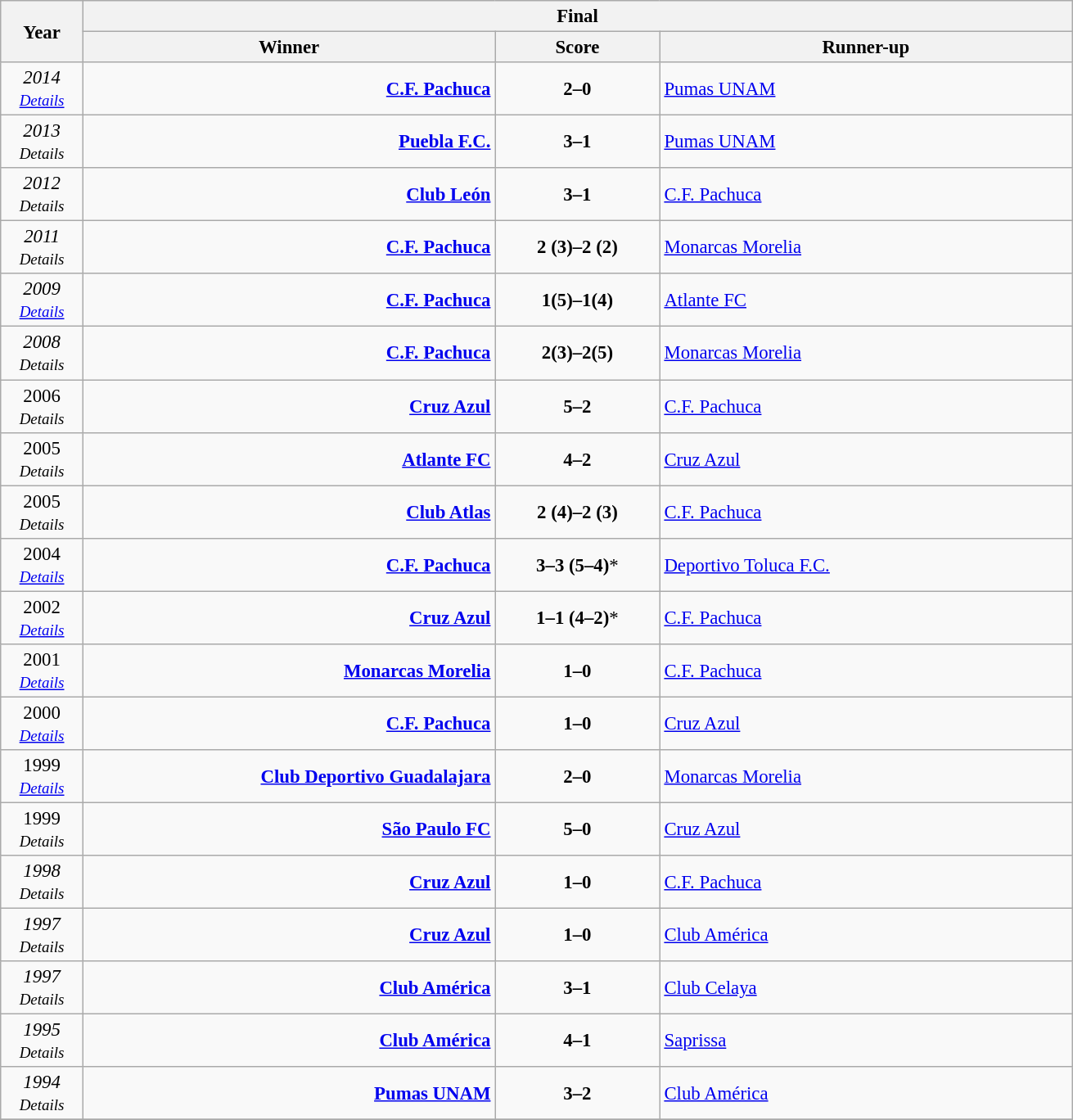<table class="wikitable" style="text-align: center; font-size:95%;">
<tr>
<th rowspan=2 width=5%>Year</th>
<th colspan=3>Final</th>
</tr>
<tr>
<th width=25%>Winner</th>
<th width=10%>Score</th>
<th width=25%>Runner-up</th>
</tr>
<tr>
<td><em>2014</em><br><small><em><a href='#'>Details</a></em></small></td>
<td style="text-align: right;"><strong><a href='#'>C.F. Pachuca</a></strong> </td>
<td><strong>2–0</strong></td>
<td style="text-align: left;"> <a href='#'>Pumas UNAM</a></td>
</tr>
<tr>
<td><em>2013</em><br><small><em>Details</em></small></td>
<td style="text-align: right;"><strong><a href='#'>Puebla F.C.</a></strong> </td>
<td><strong>3–1</strong></td>
<td style="text-align: left;"> <a href='#'>Pumas UNAM</a></td>
</tr>
<tr>
<td><em>2012</em><br><small><em>Details</em></small></td>
<td style="text-align: right;"><strong><a href='#'>Club León</a></strong> </td>
<td><strong>3–1</strong></td>
<td style="text-align: left;"> <a href='#'>C.F. Pachuca</a></td>
</tr>
<tr>
<td><em>2011</em><br><small><em>Details</em></small></td>
<td style="text-align: right;"><strong><a href='#'>C.F. Pachuca</a></strong> </td>
<td><strong>2 (3)–2 (2)</strong></td>
<td style="text-align: left;"> <a href='#'>Monarcas Morelia</a></td>
</tr>
<tr>
<td><em>2009</em><br><small><em><a href='#'>Details</a></em></small></td>
<td style="text-align: right;"><strong><a href='#'>C.F. Pachuca</a></strong> </td>
<td><strong>1(5)–1(4)</strong></td>
<td style="text-align: left;"> <a href='#'>Atlante FC</a></td>
</tr>
<tr>
<td><em>2008</em><br><small><em>Details</em></small></td>
<td style="text-align: right;"><strong><a href='#'>C.F. Pachuca</a></strong> </td>
<td><strong>2(3)–2(5)</strong></td>
<td style="text-align: left;"> <a href='#'>Monarcas Morelia</a></td>
</tr>
<tr>
<td>2006<br><small><em>Details</em></small></td>
<td style="text-align: right;"><strong><a href='#'>Cruz Azul</a>  </strong></td>
<td><strong>5–2</strong></td>
<td style="text-align: left;"> <a href='#'>C.F. Pachuca</a></td>
</tr>
<tr>
<td>2005<br><small><em>Details</em></small></td>
<td style="text-align: right;"><strong><a href='#'>Atlante FC</a>   </strong></td>
<td><strong>4–2</strong></td>
<td style="text-align: left;"> <a href='#'>Cruz Azul</a></td>
</tr>
<tr>
<td>2005<br><small><em>Details</em></small></td>
<td style="text-align: right;"><strong><a href='#'>Club Atlas</a>  </strong></td>
<td><strong>2 (4)–2 (3)</strong></td>
<td style="text-align: left;"> <a href='#'>C.F. Pachuca</a></td>
</tr>
<tr>
<td>2004<br><small><em><a href='#'>Details</a></em></small></td>
<td style="text-align: right;"><strong><a href='#'>C.F. Pachuca</a>  </strong></td>
<td><strong>3–3 (5–4)</strong>*</td>
<td style="text-align: left;"> <a href='#'>Deportivo Toluca F.C.</a></td>
</tr>
<tr>
<td>2002<br><small><em><a href='#'>Details</a></em></small></td>
<td style="text-align: right;"><strong><a href='#'>Cruz Azul</a>  </strong></td>
<td><strong>1–1 (4–2)</strong>*</td>
<td style="text-align: left;"> <a href='#'>C.F. Pachuca</a></td>
</tr>
<tr>
<td>2001<br><small><em><a href='#'>Details</a></em></small></td>
<td style="text-align: right;"><strong><a href='#'>Monarcas Morelia</a>  </strong></td>
<td><strong>1–0</strong></td>
<td style="text-align: left;"> <a href='#'>C.F. Pachuca</a></td>
</tr>
<tr>
<td>2000<br><small><em><a href='#'>Details</a></em></small></td>
<td style="text-align: right;"><strong><a href='#'>C.F. Pachuca</a>  </strong></td>
<td><strong>1–0</strong></td>
<td style="text-align: left;"> <a href='#'>Cruz Azul</a></td>
</tr>
<tr>
<td>1999<br><small><em><a href='#'>Details</a></em></small></td>
<td style="text-align: right;"><strong><a href='#'>Club Deportivo Guadalajara</a>  </strong></td>
<td><strong>2–0</strong></td>
<td style="text-align: left;"> <a href='#'>Monarcas Morelia</a></td>
</tr>
<tr>
<td>1999<br><small><em>Details</em></small></td>
<td style="text-align: right;"><strong><a href='#'>São Paulo FC</a> </strong></td>
<td><strong>5–0</strong></td>
<td style="text-align: left;"> <a href='#'>Cruz Azul</a></td>
</tr>
<tr>
<td><em>1998</em><br><small><em>Details</em></small></td>
<td style="text-align: right;"><strong><a href='#'>Cruz Azul</a></strong> </td>
<td><strong>1–0</strong></td>
<td style="text-align: left;"> <a href='#'>C.F. Pachuca</a></td>
</tr>
<tr>
<td><em>1997</em><br><small><em>Details</em></small></td>
<td style="text-align: right;"><strong><a href='#'>Cruz Azul</a></strong> </td>
<td><strong>1–0</strong></td>
<td style="text-align: left;"> <a href='#'>Club América</a></td>
</tr>
<tr>
<td><em>1997</em><br><small><em>Details</em></small></td>
<td style="text-align: right;"><strong><a href='#'>Club América</a></strong> </td>
<td><strong>3–1</strong></td>
<td style="text-align: left;"> <a href='#'>Club Celaya</a></td>
</tr>
<tr>
<td><em>1995</em><br><small><em>Details</em></small></td>
<td style="text-align: right;"><strong><a href='#'>Club América</a></strong> </td>
<td><strong>4–1</strong></td>
<td style="text-align: left;"> <a href='#'>Saprissa</a></td>
</tr>
<tr>
<td><em>1994</em><br><small><em>Details</em></small></td>
<td style="text-align: right;"><strong><a href='#'>Pumas UNAM</a></strong> </td>
<td><strong>3–2</strong></td>
<td style="text-align: left;"> <a href='#'>Club América</a></td>
</tr>
<tr>
</tr>
</table>
